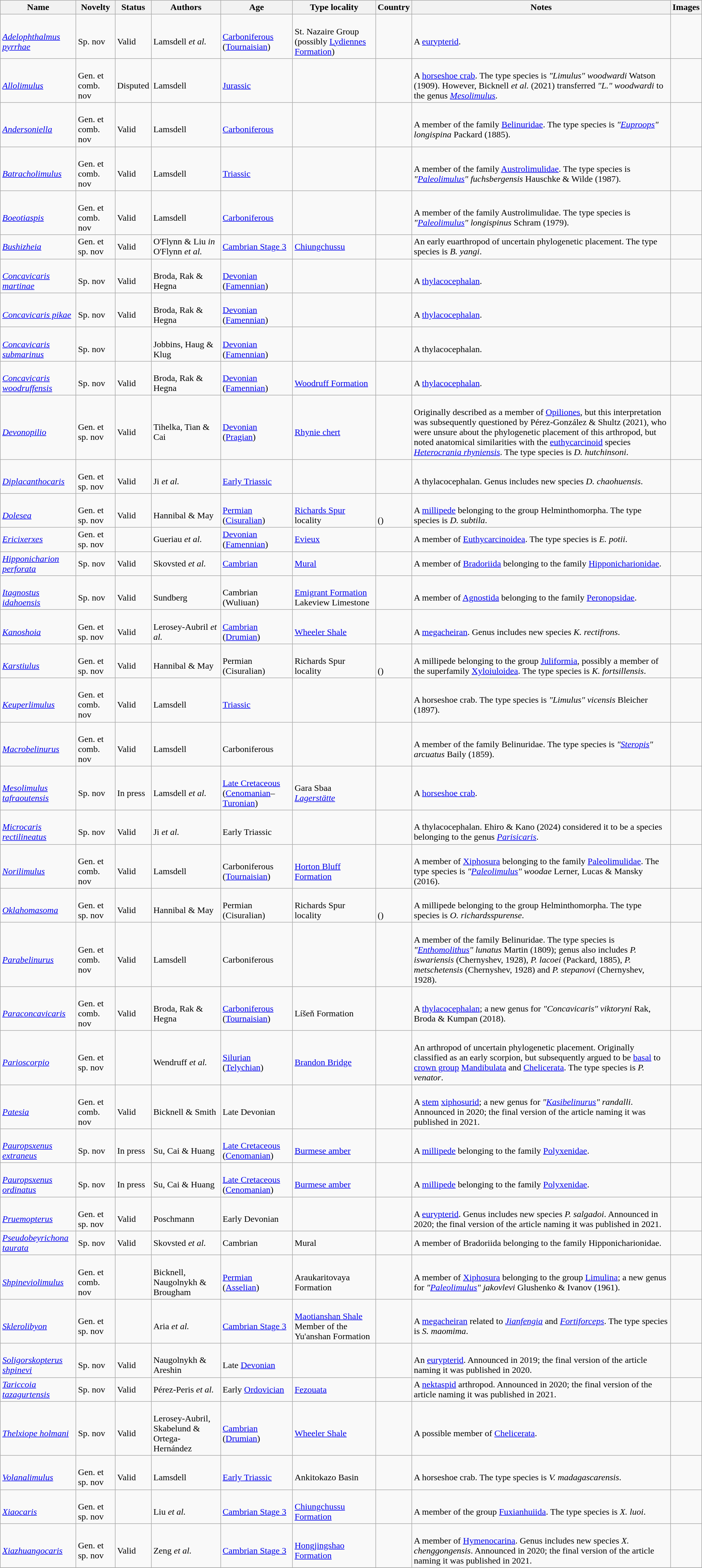<table class="wikitable sortable" align="center" width="100%">
<tr>
<th>Name</th>
<th>Novelty</th>
<th>Status</th>
<th>Authors</th>
<th>Age</th>
<th>Type locality</th>
<th>Country</th>
<th>Notes</th>
<th>Images</th>
</tr>
<tr>
<td><br><em><a href='#'>Adelophthalmus pyrrhae</a></em></td>
<td><br>Sp. nov</td>
<td><br>Valid</td>
<td><br>Lamsdell <em>et al.</em></td>
<td><br><a href='#'>Carboniferous</a> (<a href='#'>Tournaisian</a>)</td>
<td><br>St. Nazaire Group (possibly <a href='#'>Lydiennes Formation</a>)</td>
<td><br></td>
<td><br>A <a href='#'>eurypterid</a>.</td>
<td></td>
</tr>
<tr>
<td><br><em><a href='#'>Allolimulus</a></em></td>
<td><br>Gen. et comb. nov</td>
<td><br>Disputed</td>
<td><br>Lamsdell</td>
<td><br><a href='#'>Jurassic</a></td>
<td></td>
<td><br></td>
<td><br>A <a href='#'>horseshoe crab</a>. The type species is <em>"Limulus" woodwardi</em> Watson (1909). However, Bicknell <em>et al.</em> (2021) transferred <em>"L." woodwardi</em> to the genus <em><a href='#'>Mesolimulus</a></em>.</td>
<td><br></td>
</tr>
<tr>
<td><br><em><a href='#'>Andersoniella</a></em></td>
<td><br>Gen. et comb. nov</td>
<td><br>Valid</td>
<td><br>Lamsdell</td>
<td><br><a href='#'>Carboniferous</a></td>
<td></td>
<td><br><br>
</td>
<td><br>A member of the family <a href='#'>Belinuridae</a>. The type species is <em>"<a href='#'>Euproops</a>" longispina</em> Packard (1885).</td>
<td></td>
</tr>
<tr>
<td><br><em><a href='#'>Batracholimulus</a></em></td>
<td><br>Gen. et comb. nov</td>
<td><br>Valid</td>
<td><br>Lamsdell</td>
<td><br><a href='#'>Triassic</a></td>
<td></td>
<td><br></td>
<td><br>A member of the family <a href='#'>Austrolimulidae</a>. The type species is <em>"<a href='#'>Paleolimulus</a>" fuchsbergensis</em> Hauschke & Wilde (1987).</td>
<td></td>
</tr>
<tr>
<td><br><em><a href='#'>Boeotiaspis</a></em></td>
<td><br>Gen. et comb. nov</td>
<td><br>Valid</td>
<td><br>Lamsdell</td>
<td><br><a href='#'>Carboniferous</a></td>
<td></td>
<td><br></td>
<td><br>A member of the family Austrolimulidae. The type species is <em>"<a href='#'>Paleolimulus</a>" longispinus</em> Schram (1979).</td>
<td></td>
</tr>
<tr>
<td><em><a href='#'>Bushizheia</a></em></td>
<td>Gen. et sp. nov</td>
<td>Valid</td>
<td>O'Flynn & Liu <em>in</em> O'Flynn <em>et al.</em></td>
<td><a href='#'>Cambrian Stage 3</a></td>
<td><a href='#'>Chiungchussu</a></td>
<td></td>
<td>An early euarthropod of uncertain phylogenetic placement. The type species is <em>B. yangi</em>.</td>
<td></td>
</tr>
<tr>
<td><br><em><a href='#'>Concavicaris martinae</a></em></td>
<td><br>Sp. nov</td>
<td><br>Valid</td>
<td><br>Broda, Rak & Hegna</td>
<td><br><a href='#'>Devonian</a> (<a href='#'>Famennian</a>)</td>
<td></td>
<td><br></td>
<td><br>A <a href='#'>thylacocephalan</a>.</td>
<td></td>
</tr>
<tr>
<td><br><em><a href='#'>Concavicaris pikae</a></em></td>
<td><br>Sp. nov</td>
<td><br>Valid</td>
<td><br>Broda, Rak & Hegna</td>
<td><br><a href='#'>Devonian</a> (<a href='#'>Famennian</a>)</td>
<td></td>
<td><br></td>
<td><br>A <a href='#'>thylacocephalan</a>.</td>
<td></td>
</tr>
<tr>
<td><br><em><a href='#'>Concavicaris submarinus</a></em></td>
<td><br>Sp. nov</td>
<td></td>
<td><br>Jobbins, Haug & Klug</td>
<td><br><a href='#'>Devonian</a> (<a href='#'>Famennian</a>)</td>
<td></td>
<td><br></td>
<td><br>A thylacocephalan.</td>
<td></td>
</tr>
<tr>
<td><br><em><a href='#'>Concavicaris woodruffensis</a></em></td>
<td><br>Sp. nov</td>
<td><br>Valid</td>
<td><br>Broda, Rak & Hegna</td>
<td><br><a href='#'>Devonian</a> (<a href='#'>Famennian</a>)</td>
<td><br><a href='#'>Woodruff Formation</a></td>
<td><br></td>
<td><br>A <a href='#'>thylacocephalan</a>.</td>
<td></td>
</tr>
<tr>
<td><br><em><a href='#'>Devonopilio</a></em></td>
<td><br>Gen. et sp. nov</td>
<td><br>Valid</td>
<td><br>Tihelka, Tian & Cai</td>
<td><br><a href='#'>Devonian</a> (<a href='#'>Pragian</a>)</td>
<td><br><a href='#'>Rhynie chert</a></td>
<td><br></td>
<td><br>Originally described as a member of <a href='#'>Opiliones</a>, but this interpretation was subsequently questioned by Pérez-González & Shultz (2021), who were unsure about the phylogenetic placement of this arthropod, but noted anatomical similarities with the <a href='#'>euthycarcinoid</a> species <em><a href='#'>Heterocrania rhyniensis</a></em>. The type species is <em>D. hutchinsoni</em>.</td>
<td></td>
</tr>
<tr>
<td><br><em><a href='#'>Diplacanthocaris</a></em></td>
<td><br>Gen. et sp. nov</td>
<td><br>Valid</td>
<td><br>Ji <em>et al.</em></td>
<td><br><a href='#'>Early Triassic</a></td>
<td></td>
<td><br></td>
<td><br>A thylacocephalan. Genus includes new species <em>D. chaohuensis</em>.</td>
<td></td>
</tr>
<tr>
<td><br><em><a href='#'>Dolesea</a></em></td>
<td><br>Gen. et sp. nov</td>
<td><br>Valid</td>
<td><br>Hannibal & May</td>
<td><br><a href='#'>Permian</a> (<a href='#'>Cisuralian</a>)</td>
<td><br><a href='#'>Richards Spur</a> locality</td>
<td><br><br>()</td>
<td><br>A <a href='#'>millipede</a> belonging to the group Helminthomorpha. The type species is <em>D. subtila</em>.</td>
<td></td>
</tr>
<tr>
<td><em><a href='#'>Ericixerxes</a></em></td>
<td>Gen. et sp. nov</td>
<td></td>
<td>Gueriau <em>et al.</em></td>
<td><a href='#'>Devonian</a> (<a href='#'>Famennian</a>)</td>
<td><a href='#'>Evieux</a></td>
<td></td>
<td>A member of <a href='#'>Euthycarcinoidea</a>. The type species is <em>E. potii</em>.</td>
<td></td>
</tr>
<tr>
<td><em><a href='#'>Hipponicharion perforata</a></em></td>
<td>Sp. nov</td>
<td>Valid</td>
<td>Skovsted <em>et al.</em></td>
<td><a href='#'>Cambrian</a></td>
<td><a href='#'>Mural</a></td>
<td></td>
<td>A member of <a href='#'>Bradoriida</a> belonging to the family <a href='#'>Hipponicharionidae</a>.</td>
<td></td>
</tr>
<tr>
<td><br><em><a href='#'>Itagnostus idahoensis</a></em></td>
<td><br>Sp. nov</td>
<td><br>Valid</td>
<td><br>Sundberg</td>
<td><br>Cambrian (Wuliuan)</td>
<td><br><a href='#'>Emigrant Formation</a><br>Lakeview Limestone</td>
<td><br></td>
<td><br>A member of <a href='#'>Agnostida</a> belonging to the family <a href='#'>Peronopsidae</a>.</td>
<td></td>
</tr>
<tr>
<td><br><em><a href='#'>Kanoshoia</a></em></td>
<td><br>Gen. et sp. nov</td>
<td><br>Valid</td>
<td><br>Lerosey-Aubril <em>et al.</em></td>
<td><br><a href='#'>Cambrian</a> (<a href='#'>Drumian</a>)</td>
<td><br><a href='#'>Wheeler Shale</a></td>
<td><br></td>
<td><br>A <a href='#'>megacheiran</a>. Genus includes new species <em>K. rectifrons</em>.</td>
<td></td>
</tr>
<tr>
<td><br><em><a href='#'>Karstiulus</a></em></td>
<td><br>Gen. et sp. nov</td>
<td><br>Valid</td>
<td><br>Hannibal & May</td>
<td><br>Permian (Cisuralian)</td>
<td><br>Richards Spur locality</td>
<td><br><br>()</td>
<td><br>A millipede belonging to the group <a href='#'>Juliformia</a>, possibly a member of the superfamily <a href='#'>Xyloiuloidea</a>. The type species is <em>K. fortsillensis</em>.</td>
<td></td>
</tr>
<tr>
<td><br><em><a href='#'>Keuperlimulus</a></em></td>
<td><br>Gen. et comb. nov</td>
<td><br>Valid</td>
<td><br>Lamsdell</td>
<td><br><a href='#'>Triassic</a></td>
<td></td>
<td><br></td>
<td><br>A horseshoe crab. The type species is <em>"Limulus" vicensis</em> Bleicher (1897).</td>
<td></td>
</tr>
<tr>
<td><br><em><a href='#'>Macrobelinurus</a></em></td>
<td><br>Gen. et comb. nov</td>
<td><br>Valid</td>
<td><br>Lamsdell</td>
<td><br>Carboniferous</td>
<td></td>
<td><br></td>
<td><br>A member of the family Belinuridae. The type species is <em>"<a href='#'>Steropis</a>" arcuatus</em> Baily (1859).</td>
<td></td>
</tr>
<tr>
<td><br><em><a href='#'>Mesolimulus tafraoutensis</a></em></td>
<td><br>Sp. nov</td>
<td><br>In press</td>
<td><br>Lamsdell <em>et al.</em></td>
<td><br><a href='#'>Late Cretaceous</a> (<a href='#'>Cenomanian</a>–<a href='#'>Turonian</a>)</td>
<td><br>Gara Sbaa <em><a href='#'>Lagerstätte</a></em></td>
<td><br></td>
<td><br>A <a href='#'>horseshoe crab</a>.</td>
<td></td>
</tr>
<tr>
<td><br><em><a href='#'>Microcaris rectilineatus</a></em></td>
<td><br>Sp. nov</td>
<td><br>Valid</td>
<td><br>Ji <em>et al.</em></td>
<td><br>Early Triassic</td>
<td></td>
<td><br></td>
<td><br>A thylacocephalan. Ehiro & Kano (2024) considered it to be a species belonging to the genus <em><a href='#'>Parisicaris</a></em>.</td>
<td></td>
</tr>
<tr>
<td><br><em><a href='#'>Norilimulus</a></em></td>
<td><br>Gen. et comb. nov</td>
<td><br>Valid</td>
<td><br>Lamsdell</td>
<td><br>Carboniferous (<a href='#'>Tournaisian</a>)</td>
<td><br><a href='#'>Horton Bluff Formation</a></td>
<td><br></td>
<td><br>A member of <a href='#'>Xiphosura</a> belonging to the family <a href='#'>Paleolimulidae</a>. The type species is <em>"<a href='#'>Paleolimulus</a>" woodae</em> Lerner, Lucas & Mansky (2016).</td>
<td></td>
</tr>
<tr>
<td><br><em><a href='#'>Oklahomasoma</a></em></td>
<td><br>Gen. et sp. nov</td>
<td><br>Valid</td>
<td><br>Hannibal & May</td>
<td><br>Permian (Cisuralian)</td>
<td><br>Richards Spur locality</td>
<td><br><br>()</td>
<td><br>A millipede belonging to the group Helminthomorpha. The type species is <em>O. richardsspurense</em>.</td>
<td></td>
</tr>
<tr>
<td><br><em><a href='#'>Parabelinurus</a></em></td>
<td><br>Gen. et comb. nov</td>
<td><br>Valid</td>
<td><br>Lamsdell</td>
<td><br>Carboniferous</td>
<td></td>
<td><br><br>
<br>
</td>
<td><br>A member of the family Belinuridae. The type species is <em>"<a href='#'>Enthomolithus</a>" lunatus</em> Martin (1809); genus also includes <em>P. iswariensis</em> (Chernyshev, 1928), <em>P. lacoei</em> (Packard, 1885), <em>P. metschetensis</em> (Chernyshev, 1928) and <em>P. stepanovi</em> (Chernyshev, 1928).</td>
<td></td>
</tr>
<tr>
<td><br><em><a href='#'>Paraconcavicaris</a></em></td>
<td><br>Gen. et comb. nov</td>
<td><br>Valid</td>
<td><br>Broda, Rak & Hegna</td>
<td><br><a href='#'>Carboniferous</a> (<a href='#'>Tournaisian</a>)</td>
<td><br>Líšeň Formation</td>
<td><br></td>
<td><br>A <a href='#'>thylacocephalan</a>; a new genus for <em>"Concavicaris" viktoryni</em> Rak, Broda & Kumpan (2018).</td>
<td></td>
</tr>
<tr>
<td><br><em><a href='#'>Parioscorpio</a></em></td>
<td><br>Gen. et sp. nov</td>
<td></td>
<td><br>Wendruff <em>et al.</em></td>
<td><br><a href='#'>Silurian</a> (<a href='#'>Telychian</a>)</td>
<td><br><a href='#'>Brandon Bridge</a></td>
<td><br></td>
<td><br>An arthropod of uncertain phylogenetic placement. Originally classified as an early scorpion, but subsequently argued to be <a href='#'>basal</a> to <a href='#'>crown group</a> <a href='#'>Mandibulata</a> and <a href='#'>Chelicerata</a>. The type species is <em>P. venator</em>.</td>
<td></td>
</tr>
<tr>
<td><br><em><a href='#'>Patesia</a></em></td>
<td><br>Gen. et comb. nov</td>
<td><br>Valid</td>
<td><br>Bicknell & Smith</td>
<td><br>Late Devonian</td>
<td></td>
<td><br></td>
<td><br>A <a href='#'>stem</a> <a href='#'>xiphosurid</a>; a new genus for <em>"<a href='#'>Kasibelinurus</a>" randalli</em>. Announced in 2020; the final version of the article naming it was published in 2021.</td>
<td></td>
</tr>
<tr>
<td><br><em><a href='#'>Pauropsxenus extraneus</a></em></td>
<td><br>Sp. nov</td>
<td><br>In press</td>
<td><br>Su, Cai & Huang</td>
<td><br><a href='#'>Late Cretaceous</a> (<a href='#'>Cenomanian</a>)</td>
<td><br><a href='#'>Burmese amber</a></td>
<td><br></td>
<td><br>A <a href='#'>millipede</a> belonging to the family <a href='#'>Polyxenidae</a>.</td>
<td></td>
</tr>
<tr>
<td><br><em><a href='#'>Pauropsxenus ordinatus</a></em></td>
<td><br>Sp. nov</td>
<td><br>In press</td>
<td><br>Su, Cai & Huang</td>
<td><br><a href='#'>Late Cretaceous</a> (<a href='#'>Cenomanian</a>)</td>
<td><br><a href='#'>Burmese amber</a></td>
<td><br></td>
<td><br>A <a href='#'>millipede</a> belonging to the family <a href='#'>Polyxenidae</a>.</td>
<td></td>
</tr>
<tr>
<td><br><em><a href='#'>Pruemopterus</a></em></td>
<td><br>Gen. et sp. nov</td>
<td><br>Valid</td>
<td><br>Poschmann</td>
<td><br>Early Devonian</td>
<td></td>
<td><br></td>
<td><br>A <a href='#'>eurypterid</a>. Genus includes new species <em>P. salgadoi</em>. Announced in 2020; the final version of the article naming it was published in 2021.</td>
<td></td>
</tr>
<tr>
<td><em><a href='#'>Pseudobeyrichona taurata</a></em></td>
<td>Sp. nov</td>
<td>Valid</td>
<td>Skovsted <em>et al.</em></td>
<td>Cambrian</td>
<td>Mural</td>
<td></td>
<td>A member of Bradoriida belonging to the family Hipponicharionidae.</td>
<td></td>
</tr>
<tr>
<td><br><em><a href='#'>Shpineviolimulus</a></em></td>
<td><br>Gen. et comb. nov</td>
<td></td>
<td><br>Bicknell, Naugolnykh & Brougham</td>
<td><br><a href='#'>Permian</a> (<a href='#'>Asselian</a>)</td>
<td><br>Araukaritovaya Formation</td>
<td><br></td>
<td><br>A member of <a href='#'>Xiphosura</a> belonging to the group <a href='#'>Limulina</a>; a new genus for <em>"<a href='#'>Paleolimulus</a>" jakovlevi</em> Glushenko & Ivanov (1961).</td>
<td></td>
</tr>
<tr>
<td><br><em><a href='#'>Sklerolibyon</a></em></td>
<td><br>Gen. et sp. nov</td>
<td></td>
<td><br>Aria <em>et al.</em></td>
<td><br><a href='#'>Cambrian Stage 3</a></td>
<td><br><a href='#'>Maotianshan Shale</a> Member of the Yu'anshan Formation</td>
<td><br></td>
<td><br>A <a href='#'>megacheiran</a> related to <em><a href='#'>Jianfengia</a></em> and <em><a href='#'>Fortiforceps</a></em>. The type species is <em>S. maomima</em>.</td>
<td></td>
</tr>
<tr>
<td><br><em><a href='#'>Soligorskopterus shpinevi</a></em></td>
<td><br>Sp. nov</td>
<td><br>Valid</td>
<td><br>Naugolnykh & Areshin</td>
<td><br>Late <a href='#'>Devonian</a></td>
<td></td>
<td><br></td>
<td><br>An <a href='#'>eurypterid</a>. Announced in 2019; the final version of the article naming it was published in 2020.</td>
<td></td>
</tr>
<tr>
<td><em><a href='#'>Tariccoia tazagurtensis</a></em></td>
<td>Sp. nov</td>
<td>Valid</td>
<td>Pérez-Peris <em>et al.</em></td>
<td>Early <a href='#'>Ordovician</a></td>
<td><a href='#'>Fezouata</a></td>
<td></td>
<td>A <a href='#'>nektaspid</a> arthropod. Announced in 2020; the final version of the article naming it was published in 2021.</td>
<td></td>
</tr>
<tr>
<td><br><em><a href='#'>Thelxiope holmani</a></em></td>
<td><br>Sp. nov</td>
<td><br>Valid</td>
<td><br>Lerosey-Aubril, Skabelund & Ortega-Hernández</td>
<td><br><a href='#'>Cambrian</a> (<a href='#'>Drumian</a>)</td>
<td><br><a href='#'>Wheeler Shale</a></td>
<td><br></td>
<td><br>A possible member of <a href='#'>Chelicerata</a>.</td>
<td></td>
</tr>
<tr>
<td><br><em><a href='#'>Volanalimulus</a></em></td>
<td><br>Gen. et sp. nov</td>
<td><br>Valid</td>
<td><br>Lamsdell</td>
<td><br><a href='#'>Early Triassic</a></td>
<td><br>Ankitokazo Basin</td>
<td><br></td>
<td><br>A horseshoe crab. The type species is <em>V. madagascarensis</em>.</td>
<td></td>
</tr>
<tr>
<td><br><em><a href='#'>Xiaocaris</a></em></td>
<td><br>Gen. et sp. nov</td>
<td></td>
<td><br>Liu <em>et al.</em></td>
<td><br><a href='#'>Cambrian Stage 3</a></td>
<td><br><a href='#'>Chiungchussu Formation</a></td>
<td><br></td>
<td><br>A member of the group <a href='#'>Fuxianhuiida</a>. The type species is <em>X. luoi</em>.</td>
<td></td>
</tr>
<tr>
<td><br><em><a href='#'>Xiazhuangocaris</a></em></td>
<td><br>Gen. et sp. nov</td>
<td><br>Valid</td>
<td><br>Zeng <em>et al.</em></td>
<td><br><a href='#'>Cambrian Stage 3</a></td>
<td><br><a href='#'>Hongjingshao Formation</a></td>
<td><br></td>
<td><br>A member of <a href='#'>Hymenocarina</a>. Genus includes new species <em>X. chenggongensis</em>. Announced in 2020; the final version of the article naming it was published in 2021.</td>
<td></td>
</tr>
<tr>
</tr>
</table>
